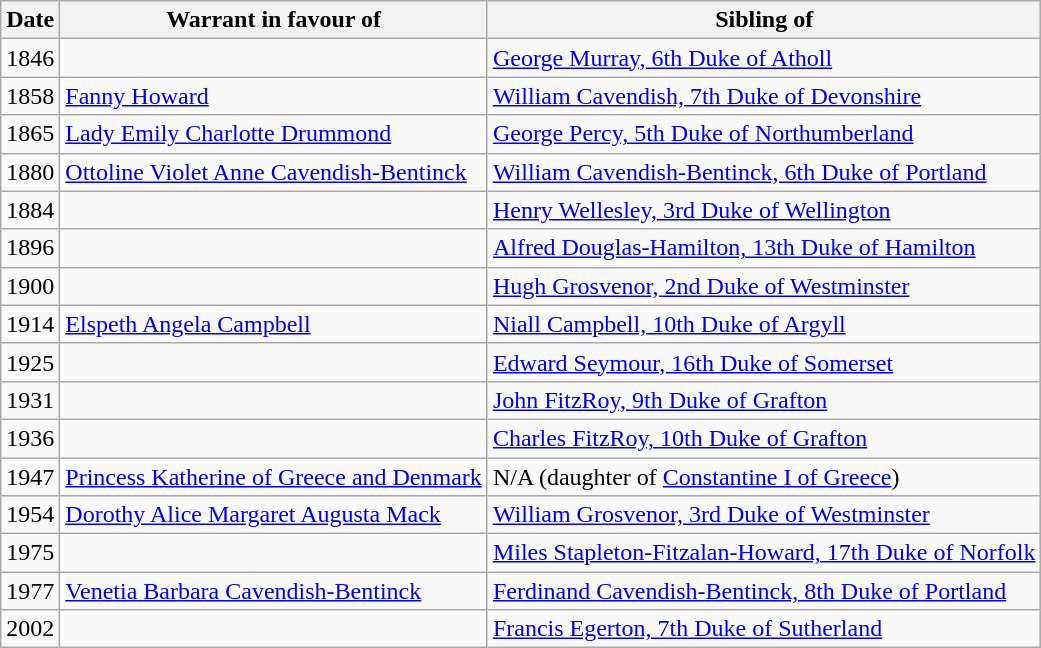<table class="wikitable">
<tr>
<th>Date</th>
<th>Warrant in favour of</th>
<th>Sibling of</th>
</tr>
<tr>
<td>1846</td>
<td></td>
<td><a href='#'>George Murray, 6th Duke of Atholl</a></td>
</tr>
<tr>
<td>1858</td>
<td><a href='#'>Fanny Howard</a></td>
<td><a href='#'>William Cavendish, 7th Duke of Devonshire</a></td>
</tr>
<tr>
<td>1865</td>
<td><a href='#'>Lady Emily Charlotte Drummond</a></td>
<td><a href='#'>George Percy, 5th Duke of Northumberland</a></td>
</tr>
<tr>
<td>1880</td>
<td><a href='#'>Ottoline Violet Anne Cavendish-Bentinck</a></td>
<td><a href='#'>William Cavendish-Bentinck, 6th Duke of Portland</a></td>
</tr>
<tr>
<td>1884</td>
<td></td>
<td><a href='#'>Henry Wellesley, 3rd Duke of Wellington</a></td>
</tr>
<tr>
<td>1896</td>
<td></td>
<td><a href='#'>Alfred Douglas-Hamilton, 13th Duke of Hamilton</a></td>
</tr>
<tr>
<td>1900</td>
<td></td>
<td><a href='#'>Hugh Grosvenor, 2nd Duke of Westminster</a></td>
</tr>
<tr>
<td>1914</td>
<td><a href='#'>Elspeth Angela Campbell</a></td>
<td><a href='#'>Niall Campbell, 10th Duke of Argyll</a></td>
</tr>
<tr>
<td>1925</td>
<td></td>
<td><a href='#'>Edward Seymour, 16th Duke of Somerset</a></td>
</tr>
<tr>
<td>1931</td>
<td></td>
<td><a href='#'>John FitzRoy, 9th Duke of Grafton</a></td>
</tr>
<tr>
<td>1936</td>
<td></td>
<td><a href='#'>Charles FitzRoy, 10th Duke of Grafton</a></td>
</tr>
<tr>
<td>1947</td>
<td><a href='#'>Princess Katherine of Greece and Denmark</a></td>
<td>N/A (daughter of <a href='#'>Constantine I of Greece</a>)</td>
</tr>
<tr>
<td>1954</td>
<td><a href='#'>Dorothy Alice Margaret Augusta Mack</a></td>
<td><a href='#'>William Grosvenor, 3rd Duke of Westminster</a></td>
</tr>
<tr>
<td>1975</td>
<td></td>
<td><a href='#'>Miles Stapleton-Fitzalan-Howard, 17th Duke of Norfolk</a></td>
</tr>
<tr>
<td>1977</td>
<td><a href='#'>Venetia Barbara Cavendish-Bentinck</a></td>
<td><a href='#'>Ferdinand Cavendish-Bentinck, 8th Duke of Portland</a></td>
</tr>
<tr>
<td>2002</td>
<td></td>
<td><a href='#'>Francis Egerton, 7th Duke of Sutherland</a></td>
</tr>
</table>
